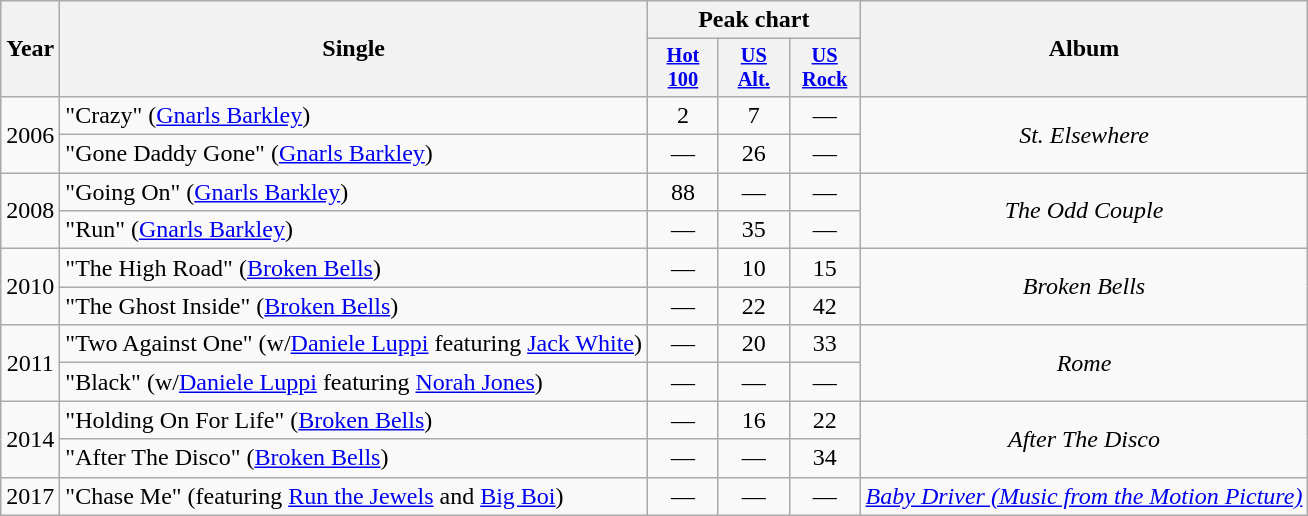<table class="wikitable" style="text-align:center;">
<tr>
<th rowspan="2">Year</th>
<th rowspan="2">Single</th>
<th colspan="3">Peak chart</th>
<th rowspan="2">Album</th>
</tr>
<tr>
<th style="width:3em;font-size:85%"><a href='#'>Hot<br>100</a></th>
<th style="width:3em;font-size:85%"><a href='#'>US<br>Alt.</a></th>
<th style="width:3em;font-size:85%"><a href='#'>US<br>Rock</a></th>
</tr>
<tr>
<td rowspan="2">2006</td>
<td align="left">"Crazy" (<a href='#'>Gnarls Barkley</a>)</td>
<td>2</td>
<td>7</td>
<td>—</td>
<td rowspan="2"><em>St. Elsewhere</em></td>
</tr>
<tr>
<td align="left">"Gone Daddy Gone" (<a href='#'>Gnarls Barkley</a>)</td>
<td>—</td>
<td>26</td>
<td>—</td>
</tr>
<tr>
<td rowspan="2">2008</td>
<td align="left">"Going On" (<a href='#'>Gnarls Barkley</a>)</td>
<td>88</td>
<td>—</td>
<td>—</td>
<td rowspan="2"><em>The Odd Couple</em></td>
</tr>
<tr>
<td align="left">"Run" (<a href='#'>Gnarls Barkley</a>)</td>
<td>—</td>
<td>35</td>
<td>—</td>
</tr>
<tr>
<td rowspan="2">2010</td>
<td align="left">"The High Road" (<a href='#'>Broken Bells</a>)</td>
<td>—</td>
<td>10</td>
<td>15</td>
<td rowspan="2"><em>Broken Bells</em></td>
</tr>
<tr>
<td align="left">"The Ghost Inside" (<a href='#'>Broken Bells</a>)</td>
<td>—</td>
<td>22</td>
<td>42</td>
</tr>
<tr>
<td rowspan="2">2011</td>
<td align="left">"Two Against One" (w/<a href='#'>Daniele Luppi</a> featuring <a href='#'>Jack White</a>)</td>
<td>—</td>
<td>20</td>
<td>33</td>
<td rowspan="2"><em>Rome</em></td>
</tr>
<tr>
<td align="left">"Black" (w/<a href='#'>Daniele Luppi</a> featuring <a href='#'>Norah Jones</a>)</td>
<td>—</td>
<td>—</td>
<td>—</td>
</tr>
<tr>
<td rowspan="2">2014</td>
<td align="left">"Holding On For Life" (<a href='#'>Broken Bells</a>)</td>
<td>—</td>
<td>16</td>
<td>22</td>
<td rowspan="2"><em>After The Disco</em></td>
</tr>
<tr>
<td align="left">"After The Disco" (<a href='#'>Broken Bells</a>)</td>
<td>—</td>
<td>—</td>
<td>34</td>
</tr>
<tr>
<td>2017</td>
<td align="left">"Chase Me" (featuring <a href='#'>Run the Jewels</a> and <a href='#'>Big Boi</a>)</td>
<td>—</td>
<td>—</td>
<td>—</td>
<td><em><a href='#'>Baby Driver (Music from the Motion Picture)</a></em></td>
</tr>
</table>
